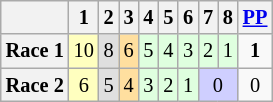<table class="wikitable" style="font-size: 85%">
<tr>
<th></th>
<th>1</th>
<th>2</th>
<th>3</th>
<th>4</th>
<th>5</th>
<th>6</th>
<th>7</th>
<th>8</th>
<th><a href='#'>PP</a></th>
</tr>
<tr align="center">
<th>Race 1</th>
<td style="background:#FFFFBF;">10</td>
<td style="background:#DFDFDF;">8</td>
<td style="background:#FFDF9F;">6</td>
<td style="background:#DFFFDF;">5</td>
<td style="background:#DFFFDF;">4</td>
<td style="background:#DFFFDF;">3</td>
<td style="background:#DFFFDF;">2</td>
<td style="background:#DFFFDF;">1</td>
<td><strong>1</strong></td>
</tr>
<tr align="center">
<th>Race 2</th>
<td style="background:#FFFFBF;">6</td>
<td style="background:#DFDFDF;">5</td>
<td style="background:#FFDF9F;">4</td>
<td style="background:#DFFFDF;">3</td>
<td style="background:#DFFFDF;">2</td>
<td style="background:#DFFFDF;">1</td>
<td colspan=2 style="background:#CFCFFF;">0</td>
<td>0</td>
</tr>
</table>
